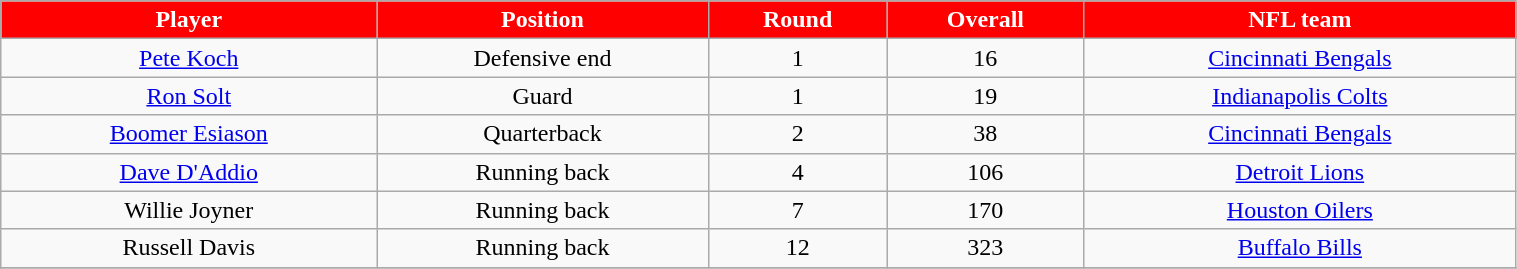<table class="wikitable" width="80%">
<tr align="center"  style="background:red;color:white;">
<td><strong>Player</strong></td>
<td><strong>Position</strong></td>
<td><strong>Round</strong></td>
<td><strong>Overall</strong></td>
<td><strong>NFL team</strong></td>
</tr>
<tr align="center" bgcolor="">
<td><a href='#'>Pete Koch</a></td>
<td>Defensive end</td>
<td>1</td>
<td>16</td>
<td><a href='#'>Cincinnati Bengals</a></td>
</tr>
<tr align="center" bgcolor="">
<td><a href='#'>Ron Solt</a></td>
<td>Guard</td>
<td>1</td>
<td>19</td>
<td><a href='#'>Indianapolis Colts</a></td>
</tr>
<tr align="center" bgcolor="">
<td><a href='#'>Boomer Esiason</a></td>
<td>Quarterback</td>
<td>2</td>
<td>38</td>
<td><a href='#'>Cincinnati Bengals</a></td>
</tr>
<tr align="center" bgcolor="">
<td><a href='#'>Dave D'Addio</a></td>
<td>Running back</td>
<td>4</td>
<td>106</td>
<td><a href='#'>Detroit Lions</a></td>
</tr>
<tr align="center" bgcolor="">
<td>Willie Joyner</td>
<td>Running back</td>
<td>7</td>
<td>170</td>
<td><a href='#'>Houston Oilers</a></td>
</tr>
<tr align="center" bgcolor="">
<td>Russell Davis</td>
<td>Running back</td>
<td>12</td>
<td>323</td>
<td><a href='#'>Buffalo Bills</a></td>
</tr>
<tr align="center" bgcolor="">
</tr>
</table>
